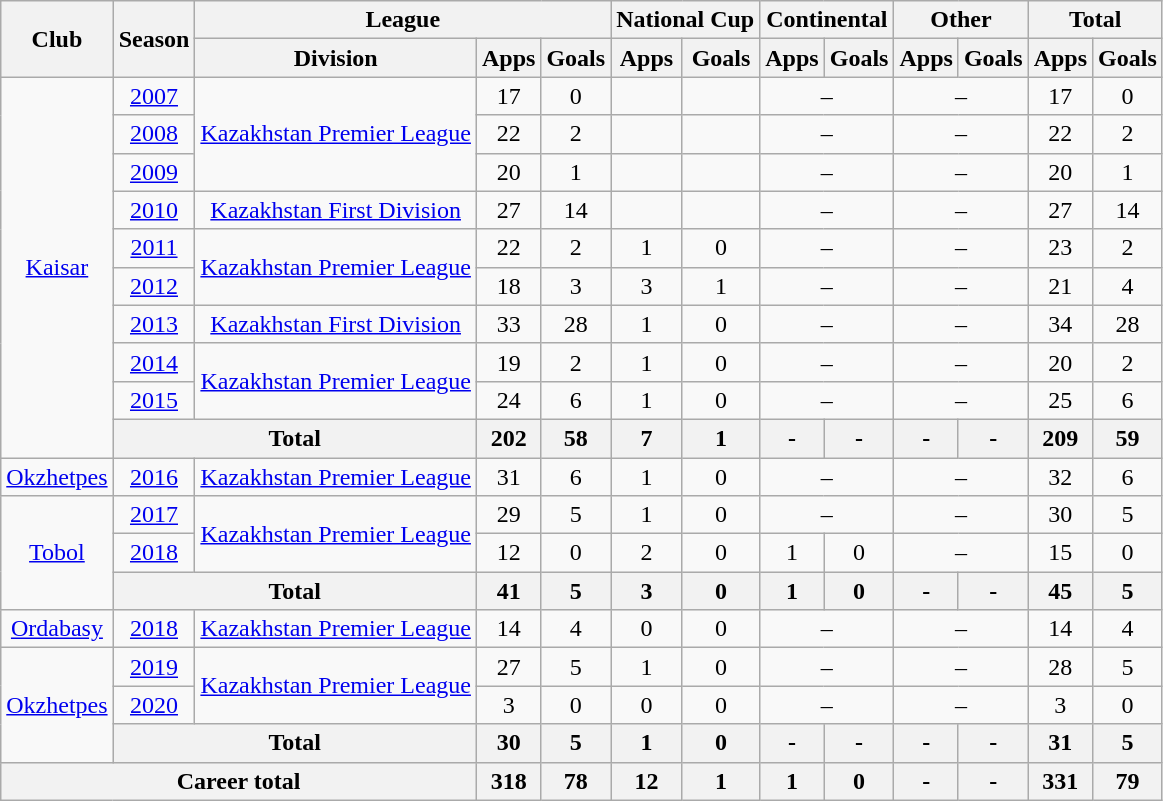<table class="wikitable" style="text-align: center;">
<tr>
<th rowspan="2">Club</th>
<th rowspan="2">Season</th>
<th colspan="3">League</th>
<th colspan="2">National Cup</th>
<th colspan="2">Continental</th>
<th colspan="2">Other</th>
<th colspan="2">Total</th>
</tr>
<tr>
<th>Division</th>
<th>Apps</th>
<th>Goals</th>
<th>Apps</th>
<th>Goals</th>
<th>Apps</th>
<th>Goals</th>
<th>Apps</th>
<th>Goals</th>
<th>Apps</th>
<th>Goals</th>
</tr>
<tr>
<td rowspan="10" valign="center"><a href='#'>Kaisar</a></td>
<td><a href='#'>2007</a></td>
<td rowspan="3" valign="center"><a href='#'>Kazakhstan Premier League</a></td>
<td>17</td>
<td>0</td>
<td></td>
<td></td>
<td colspan="2">–</td>
<td colspan="2">–</td>
<td>17</td>
<td>0</td>
</tr>
<tr>
<td><a href='#'>2008</a></td>
<td>22</td>
<td>2</td>
<td></td>
<td></td>
<td colspan="2">–</td>
<td colspan="2">–</td>
<td>22</td>
<td>2</td>
</tr>
<tr>
<td><a href='#'>2009</a></td>
<td>20</td>
<td>1</td>
<td></td>
<td></td>
<td colspan="2">–</td>
<td colspan="2">–</td>
<td>20</td>
<td>1</td>
</tr>
<tr>
<td><a href='#'>2010</a></td>
<td><a href='#'>Kazakhstan First Division</a></td>
<td>27</td>
<td>14</td>
<td></td>
<td></td>
<td colspan="2">–</td>
<td colspan="2">–</td>
<td>27</td>
<td>14</td>
</tr>
<tr>
<td><a href='#'>2011</a></td>
<td rowspan="2" valign="center"><a href='#'>Kazakhstan Premier League</a></td>
<td>22</td>
<td>2</td>
<td>1</td>
<td>0</td>
<td colspan="2">–</td>
<td colspan="2">–</td>
<td>23</td>
<td>2</td>
</tr>
<tr>
<td><a href='#'>2012</a></td>
<td>18</td>
<td>3</td>
<td>3</td>
<td>1</td>
<td colspan="2">–</td>
<td colspan="2">–</td>
<td>21</td>
<td>4</td>
</tr>
<tr>
<td><a href='#'>2013</a></td>
<td><a href='#'>Kazakhstan First Division</a></td>
<td>33</td>
<td>28</td>
<td>1</td>
<td>0</td>
<td colspan="2">–</td>
<td colspan="2">–</td>
<td>34</td>
<td>28</td>
</tr>
<tr>
<td><a href='#'>2014</a></td>
<td rowspan="2" valign="center"><a href='#'>Kazakhstan Premier League</a></td>
<td>19</td>
<td>2</td>
<td>1</td>
<td>0</td>
<td colspan="2">–</td>
<td colspan="2">–</td>
<td>20</td>
<td>2</td>
</tr>
<tr>
<td><a href='#'>2015</a></td>
<td>24</td>
<td>6</td>
<td>1</td>
<td>0</td>
<td colspan="2">–</td>
<td colspan="2">–</td>
<td>25</td>
<td>6</td>
</tr>
<tr>
<th colspan="2">Total</th>
<th>202</th>
<th>58</th>
<th>7</th>
<th>1</th>
<th>-</th>
<th>-</th>
<th>-</th>
<th>-</th>
<th>209</th>
<th>59</th>
</tr>
<tr>
<td valign="center"><a href='#'>Okzhetpes</a></td>
<td><a href='#'>2016</a></td>
<td><a href='#'>Kazakhstan Premier League</a></td>
<td>31</td>
<td>6</td>
<td>1</td>
<td>0</td>
<td colspan="2">–</td>
<td colspan="2">–</td>
<td>32</td>
<td>6</td>
</tr>
<tr>
<td rowspan="3" valign="center"><a href='#'>Tobol</a></td>
<td><a href='#'>2017</a></td>
<td rowspan="2" valign="center"><a href='#'>Kazakhstan Premier League</a></td>
<td>29</td>
<td>5</td>
<td>1</td>
<td>0</td>
<td colspan="2">–</td>
<td colspan="2">–</td>
<td>30</td>
<td>5</td>
</tr>
<tr>
<td><a href='#'>2018</a></td>
<td>12</td>
<td>0</td>
<td>2</td>
<td>0</td>
<td>1</td>
<td>0</td>
<td colspan="2">–</td>
<td>15</td>
<td>0</td>
</tr>
<tr>
<th colspan="2">Total</th>
<th>41</th>
<th>5</th>
<th>3</th>
<th>0</th>
<th>1</th>
<th>0</th>
<th>-</th>
<th>-</th>
<th>45</th>
<th>5</th>
</tr>
<tr>
<td valign="center"><a href='#'>Ordabasy</a></td>
<td><a href='#'>2018</a></td>
<td><a href='#'>Kazakhstan Premier League</a></td>
<td>14</td>
<td>4</td>
<td>0</td>
<td>0</td>
<td colspan="2">–</td>
<td colspan="2">–</td>
<td>14</td>
<td>4</td>
</tr>
<tr>
<td rowspan="3" valign="center"><a href='#'>Okzhetpes</a></td>
<td><a href='#'>2019</a></td>
<td rowspan="2" valign="center"><a href='#'>Kazakhstan Premier League</a></td>
<td>27</td>
<td>5</td>
<td>1</td>
<td>0</td>
<td colspan="2">–</td>
<td colspan="2">–</td>
<td>28</td>
<td>5</td>
</tr>
<tr>
<td><a href='#'>2020</a></td>
<td>3</td>
<td>0</td>
<td>0</td>
<td>0</td>
<td colspan="2">–</td>
<td colspan="2">–</td>
<td>3</td>
<td>0</td>
</tr>
<tr>
<th colspan="2">Total</th>
<th>30</th>
<th>5</th>
<th>1</th>
<th>0</th>
<th>-</th>
<th>-</th>
<th>-</th>
<th>-</th>
<th>31</th>
<th>5</th>
</tr>
<tr>
<th colspan="3">Career total</th>
<th>318</th>
<th>78</th>
<th>12</th>
<th>1</th>
<th>1</th>
<th>0</th>
<th>-</th>
<th>-</th>
<th>331</th>
<th>79</th>
</tr>
</table>
